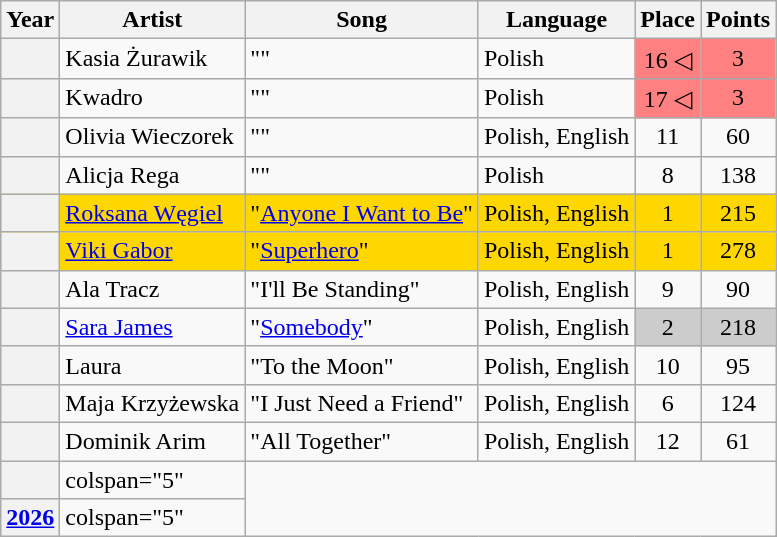<table class="wikitable sortable plainrowheaders">
<tr>
<th scope="col">Year</th>
<th scope="col">Artist</th>
<th scope="col">Song</th>
<th scope="col">Language</th>
<th scope="col" data-sort-type="number">Place</th>
<th scope="col" data-sort-type="number">Points</th>
</tr>
<tr>
<th scope="row" style="text-align:center;"></th>
<td>Kasia Żurawik</td>
<td>""</td>
<td>Polish</td>
<td style="text-align:center; background-color:#FE8080;">16 ◁</td>
<td style="text-align:center; background-color:#FE8080;">3</td>
</tr>
<tr>
<th scope="row" style="text-align:center;"></th>
<td>Kwadro</td>
<td>""</td>
<td>Polish</td>
<td style="text-align:center; background-color:#FE8080;">17 ◁</td>
<td style="text-align:center; background-color:#FE8080;">3</td>
</tr>
<tr>
<th scope="row" style="text-align:center;"></th>
<td>Olivia Wieczorek</td>
<td>""</td>
<td>Polish, English</td>
<td style="text-align:center;">11</td>
<td style="text-align:center;">60</td>
</tr>
<tr>
<th scope="row" style="text-align:center;"></th>
<td>Alicja Rega</td>
<td>""</td>
<td>Polish</td>
<td style="text-align:center;">8</td>
<td style="text-align:center;">138</td>
</tr>
<tr style="background-color:#FFD700;">
<th scope="row" style="text-align:center;"></th>
<td><a href='#'>Roksana Węgiel</a></td>
<td>"<a href='#'>Anyone I Want to Be</a>"</td>
<td>Polish, English</td>
<td style="text-align:center;">1</td>
<td style="text-align:center;">215</td>
</tr>
<tr style="background-color:#FFD700;">
<th scope="row" style="text-align:center;"></th>
<td><a href='#'>Viki Gabor</a></td>
<td>"<a href='#'>Superhero</a>"</td>
<td>Polish, English</td>
<td style="text-align:center;">1</td>
<td style="text-align:center;">278</td>
</tr>
<tr>
<th scope="row" style="text-align:center;"></th>
<td>Ala Tracz</td>
<td>"I'll Be Standing"</td>
<td>Polish, English</td>
<td style="text-align:center;">9</td>
<td style="text-align:center;">90</td>
</tr>
<tr>
<th scope="row" style="text-align:center;"></th>
<td><a href='#'>Sara James</a></td>
<td>"<a href='#'>Somebody</a>"</td>
<td>Polish, English</td>
<td style="text-align:center; background-color:#CCC;">2</td>
<td style="text-align:center; background-color:#CCC;">218</td>
</tr>
<tr>
<th scope="row" style="text-align:center;"></th>
<td>Laura</td>
<td>"To the Moon"</td>
<td>Polish, English</td>
<td style="text-align:center;">10</td>
<td style="text-align:center;">95</td>
</tr>
<tr>
<th scope="row" style="text-align:center;"></th>
<td>Maja Krzyżewska</td>
<td>"I Just Need a Friend"</td>
<td>Polish, English</td>
<td style="text-align:center;">6</td>
<td style="text-align:center;">124</td>
</tr>
<tr>
<th scope="row" style="text-align:center;"></th>
<td>Dominik Arim</td>
<td>"All Together"</td>
<td>Polish, English</td>
<td style="text-align:center;">12</td>
<td style="text-align:center;">61</td>
</tr>
<tr>
<th scope="row" style="text-align:center;"></th>
<td>colspan="5" </td>
</tr>
<tr>
<th scope="row" style="text-align:center;"><a href='#'>2026</a></th>
<td>colspan="5" </td>
</tr>
</table>
